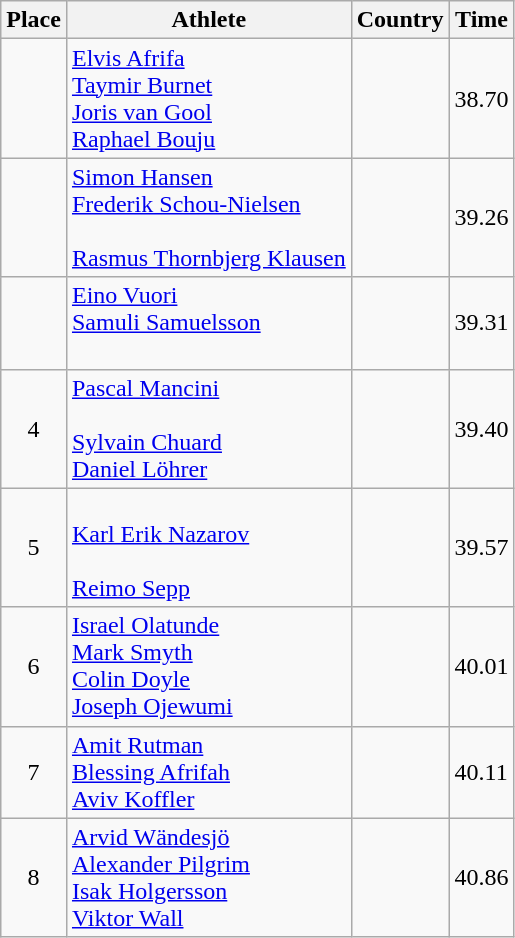<table class="wikitable">
<tr>
<th>Place</th>
<th>Athlete</th>
<th>Country</th>
<th>Time</th>
</tr>
<tr>
<td align=center></td>
<td><a href='#'>Elvis Afrifa</a><br><a href='#'>Taymir Burnet</a><br><a href='#'>Joris van Gool</a><br><a href='#'>Raphael Bouju</a></td>
<td></td>
<td>38.70</td>
</tr>
<tr>
<td align=center></td>
<td><a href='#'>Simon Hansen</a><br><a href='#'>Frederik Schou-Nielsen</a><br><br><a href='#'>Rasmus Thornbjerg Klausen</a></td>
<td></td>
<td>39.26</td>
</tr>
<tr>
<td align=center></td>
<td><a href='#'>Eino Vuori</a><br><a href='#'>Samuli Samuelsson</a><br><br></td>
<td></td>
<td>39.31</td>
</tr>
<tr>
<td align=center>4</td>
<td><a href='#'>Pascal Mancini</a><br><br><a href='#'>Sylvain Chuard</a><br><a href='#'>Daniel Löhrer</a></td>
<td></td>
<td>39.40</td>
</tr>
<tr>
<td align=center>5</td>
<td><br><a href='#'>Karl Erik Nazarov</a><br><br><a href='#'>Reimo Sepp</a></td>
<td></td>
<td>39.57</td>
</tr>
<tr>
<td align=center>6</td>
<td><a href='#'>Israel Olatunde</a><br><a href='#'>Mark Smyth</a><br><a href='#'>Colin Doyle</a><br><a href='#'>Joseph Ojewumi</a></td>
<td></td>
<td>40.01</td>
</tr>
<tr>
<td align=center>7</td>
<td><a href='#'>Amit Rutman</a><br><a href='#'>Blessing Afrifah</a><br><a href='#'>Aviv Koffler</a><br></td>
<td></td>
<td>40.11</td>
</tr>
<tr>
<td align=center>8</td>
<td><a href='#'>Arvid Wändesjö</a><br><a href='#'>Alexander Pilgrim</a><br><a href='#'>Isak Holgersson</a><br><a href='#'>Viktor Wall</a></td>
<td></td>
<td>40.86</td>
</tr>
</table>
